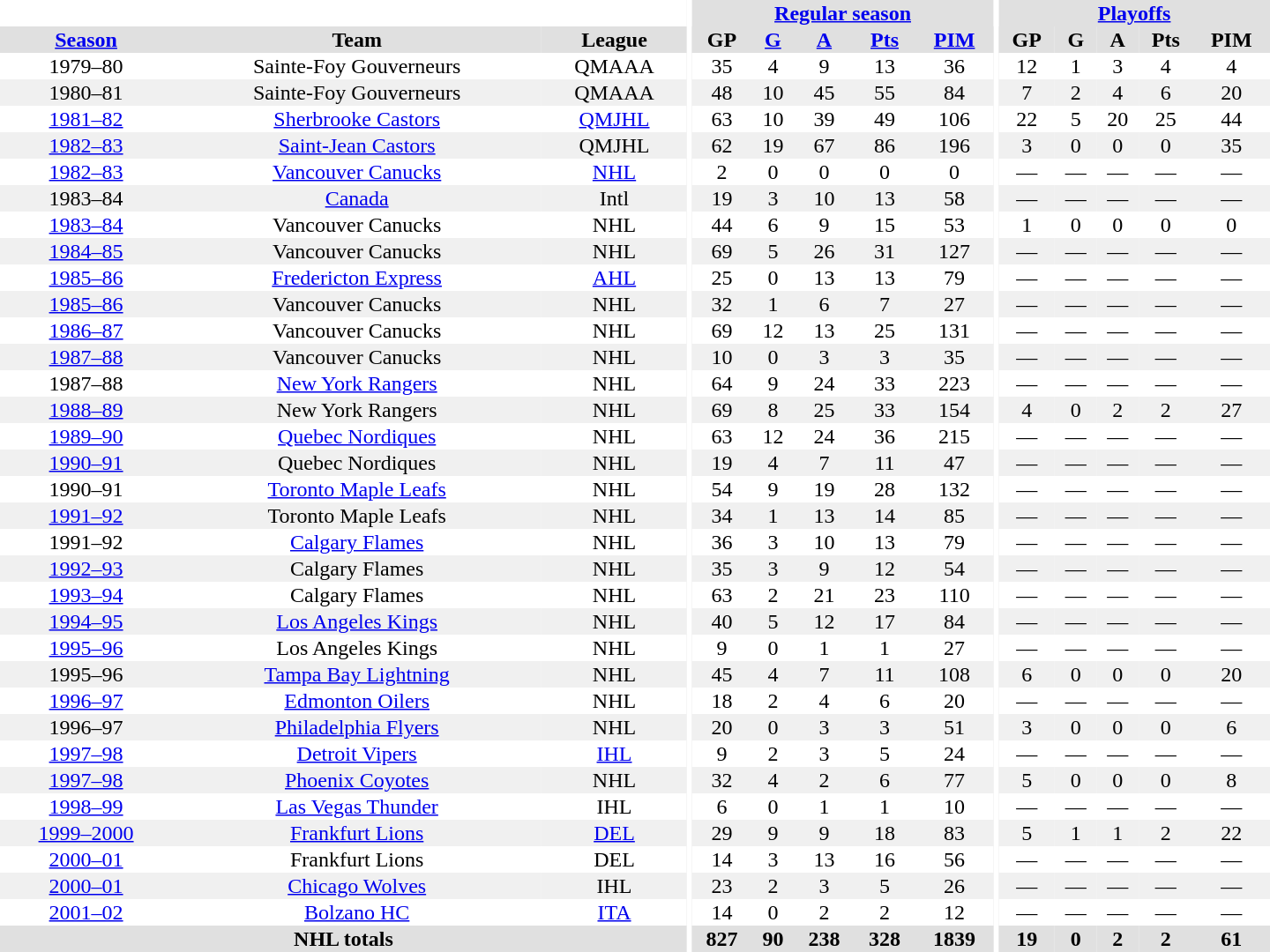<table border="0" cellpadding="1" cellspacing="0" style="text-align:center; width:60em">
<tr bgcolor="#e0e0e0">
<th colspan="3" bgcolor="#ffffff"></th>
<th rowspan="99" bgcolor="#ffffff"></th>
<th colspan="5"><a href='#'>Regular season</a></th>
<th rowspan="99" bgcolor="#ffffff"></th>
<th colspan="5"><a href='#'>Playoffs</a></th>
</tr>
<tr bgcolor="#e0e0e0">
<th><a href='#'>Season</a></th>
<th>Team</th>
<th>League</th>
<th>GP</th>
<th><a href='#'>G</a></th>
<th><a href='#'>A</a></th>
<th><a href='#'>Pts</a></th>
<th><a href='#'>PIM</a></th>
<th>GP</th>
<th>G</th>
<th>A</th>
<th>Pts</th>
<th>PIM</th>
</tr>
<tr>
<td>1979–80</td>
<td>Sainte-Foy Gouverneurs</td>
<td>QMAAA</td>
<td>35</td>
<td>4</td>
<td>9</td>
<td>13</td>
<td>36</td>
<td>12</td>
<td>1</td>
<td>3</td>
<td>4</td>
<td>4</td>
</tr>
<tr bgcolor="#f0f0f0">
<td>1980–81</td>
<td>Sainte-Foy Gouverneurs</td>
<td>QMAAA</td>
<td>48</td>
<td>10</td>
<td>45</td>
<td>55</td>
<td>84</td>
<td>7</td>
<td>2</td>
<td>4</td>
<td>6</td>
<td>20</td>
</tr>
<tr>
<td><a href='#'>1981–82</a></td>
<td><a href='#'>Sherbrooke Castors</a></td>
<td><a href='#'>QMJHL</a></td>
<td>63</td>
<td>10</td>
<td>39</td>
<td>49</td>
<td>106</td>
<td>22</td>
<td>5</td>
<td>20</td>
<td>25</td>
<td>44</td>
</tr>
<tr bgcolor="#f0f0f0">
<td><a href='#'>1982–83</a></td>
<td><a href='#'>Saint-Jean Castors</a></td>
<td>QMJHL</td>
<td>62</td>
<td>19</td>
<td>67</td>
<td>86</td>
<td>196</td>
<td>3</td>
<td>0</td>
<td>0</td>
<td>0</td>
<td>35</td>
</tr>
<tr>
<td><a href='#'>1982–83</a></td>
<td><a href='#'>Vancouver Canucks</a></td>
<td><a href='#'>NHL</a></td>
<td>2</td>
<td>0</td>
<td>0</td>
<td>0</td>
<td>0</td>
<td>—</td>
<td>—</td>
<td>—</td>
<td>—</td>
<td>—</td>
</tr>
<tr bgcolor="#f0f0f0">
<td>1983–84</td>
<td><a href='#'>Canada</a></td>
<td>Intl</td>
<td>19</td>
<td>3</td>
<td>10</td>
<td>13</td>
<td>58</td>
<td>—</td>
<td>—</td>
<td>—</td>
<td>—</td>
<td>—</td>
</tr>
<tr>
<td><a href='#'>1983–84</a></td>
<td>Vancouver Canucks</td>
<td>NHL</td>
<td>44</td>
<td>6</td>
<td>9</td>
<td>15</td>
<td>53</td>
<td>1</td>
<td>0</td>
<td>0</td>
<td>0</td>
<td>0</td>
</tr>
<tr bgcolor="#f0f0f0">
<td><a href='#'>1984–85</a></td>
<td>Vancouver Canucks</td>
<td>NHL</td>
<td>69</td>
<td>5</td>
<td>26</td>
<td>31</td>
<td>127</td>
<td>—</td>
<td>—</td>
<td>—</td>
<td>—</td>
<td>—</td>
</tr>
<tr>
<td><a href='#'>1985–86</a></td>
<td><a href='#'>Fredericton Express</a></td>
<td><a href='#'>AHL</a></td>
<td>25</td>
<td>0</td>
<td>13</td>
<td>13</td>
<td>79</td>
<td>—</td>
<td>—</td>
<td>—</td>
<td>—</td>
<td>—</td>
</tr>
<tr bgcolor="#f0f0f0">
<td><a href='#'>1985–86</a></td>
<td>Vancouver Canucks</td>
<td>NHL</td>
<td>32</td>
<td>1</td>
<td>6</td>
<td>7</td>
<td>27</td>
<td>—</td>
<td>—</td>
<td>—</td>
<td>—</td>
<td>—</td>
</tr>
<tr>
<td><a href='#'>1986–87</a></td>
<td>Vancouver Canucks</td>
<td>NHL</td>
<td>69</td>
<td>12</td>
<td>13</td>
<td>25</td>
<td>131</td>
<td>—</td>
<td>—</td>
<td>—</td>
<td>—</td>
<td>—</td>
</tr>
<tr bgcolor="#f0f0f0">
<td><a href='#'>1987–88</a></td>
<td>Vancouver Canucks</td>
<td>NHL</td>
<td>10</td>
<td>0</td>
<td>3</td>
<td>3</td>
<td>35</td>
<td>—</td>
<td>—</td>
<td>—</td>
<td>—</td>
<td>—</td>
</tr>
<tr>
<td>1987–88</td>
<td><a href='#'>New York Rangers</a></td>
<td>NHL</td>
<td>64</td>
<td>9</td>
<td>24</td>
<td>33</td>
<td>223</td>
<td>—</td>
<td>—</td>
<td>—</td>
<td>—</td>
<td>—</td>
</tr>
<tr bgcolor="#f0f0f0">
<td><a href='#'>1988–89</a></td>
<td>New York Rangers</td>
<td>NHL</td>
<td>69</td>
<td>8</td>
<td>25</td>
<td>33</td>
<td>154</td>
<td>4</td>
<td>0</td>
<td>2</td>
<td>2</td>
<td>27</td>
</tr>
<tr>
<td><a href='#'>1989–90</a></td>
<td><a href='#'>Quebec Nordiques</a></td>
<td>NHL</td>
<td>63</td>
<td>12</td>
<td>24</td>
<td>36</td>
<td>215</td>
<td>—</td>
<td>—</td>
<td>—</td>
<td>—</td>
<td>—</td>
</tr>
<tr bgcolor="#f0f0f0">
<td><a href='#'>1990–91</a></td>
<td>Quebec Nordiques</td>
<td>NHL</td>
<td>19</td>
<td>4</td>
<td>7</td>
<td>11</td>
<td>47</td>
<td>—</td>
<td>—</td>
<td>—</td>
<td>—</td>
<td>—</td>
</tr>
<tr>
<td>1990–91</td>
<td><a href='#'>Toronto Maple Leafs</a></td>
<td>NHL</td>
<td>54</td>
<td>9</td>
<td>19</td>
<td>28</td>
<td>132</td>
<td>—</td>
<td>—</td>
<td>—</td>
<td>—</td>
<td>—</td>
</tr>
<tr bgcolor="#f0f0f0">
<td><a href='#'>1991–92</a></td>
<td>Toronto Maple Leafs</td>
<td>NHL</td>
<td>34</td>
<td>1</td>
<td>13</td>
<td>14</td>
<td>85</td>
<td>—</td>
<td>—</td>
<td>—</td>
<td>—</td>
<td>—</td>
</tr>
<tr>
<td>1991–92</td>
<td><a href='#'>Calgary Flames</a></td>
<td>NHL</td>
<td>36</td>
<td>3</td>
<td>10</td>
<td>13</td>
<td>79</td>
<td>—</td>
<td>—</td>
<td>—</td>
<td>—</td>
<td>—</td>
</tr>
<tr bgcolor="#f0f0f0">
<td><a href='#'>1992–93</a></td>
<td>Calgary Flames</td>
<td>NHL</td>
<td>35</td>
<td>3</td>
<td>9</td>
<td>12</td>
<td>54</td>
<td>—</td>
<td>—</td>
<td>—</td>
<td>—</td>
<td>—</td>
</tr>
<tr>
<td><a href='#'>1993–94</a></td>
<td>Calgary Flames</td>
<td>NHL</td>
<td>63</td>
<td>2</td>
<td>21</td>
<td>23</td>
<td>110</td>
<td>—</td>
<td>—</td>
<td>—</td>
<td>—</td>
<td>—</td>
</tr>
<tr bgcolor="#f0f0f0">
<td><a href='#'>1994–95</a></td>
<td><a href='#'>Los Angeles Kings</a></td>
<td>NHL</td>
<td>40</td>
<td>5</td>
<td>12</td>
<td>17</td>
<td>84</td>
<td>—</td>
<td>—</td>
<td>—</td>
<td>—</td>
<td>—</td>
</tr>
<tr>
<td><a href='#'>1995–96</a></td>
<td>Los Angeles Kings</td>
<td>NHL</td>
<td>9</td>
<td>0</td>
<td>1</td>
<td>1</td>
<td>27</td>
<td>—</td>
<td>—</td>
<td>—</td>
<td>—</td>
<td>—</td>
</tr>
<tr bgcolor="#f0f0f0">
<td>1995–96</td>
<td><a href='#'>Tampa Bay Lightning</a></td>
<td>NHL</td>
<td>45</td>
<td>4</td>
<td>7</td>
<td>11</td>
<td>108</td>
<td>6</td>
<td>0</td>
<td>0</td>
<td>0</td>
<td>20</td>
</tr>
<tr>
<td><a href='#'>1996–97</a></td>
<td><a href='#'>Edmonton Oilers</a></td>
<td>NHL</td>
<td>18</td>
<td>2</td>
<td>4</td>
<td>6</td>
<td>20</td>
<td>—</td>
<td>—</td>
<td>—</td>
<td>—</td>
<td>—</td>
</tr>
<tr bgcolor="#f0f0f0">
<td>1996–97</td>
<td><a href='#'>Philadelphia Flyers</a></td>
<td>NHL</td>
<td>20</td>
<td>0</td>
<td>3</td>
<td>3</td>
<td>51</td>
<td>3</td>
<td>0</td>
<td>0</td>
<td>0</td>
<td>6</td>
</tr>
<tr>
<td><a href='#'>1997–98</a></td>
<td><a href='#'>Detroit Vipers</a></td>
<td><a href='#'>IHL</a></td>
<td>9</td>
<td>2</td>
<td>3</td>
<td>5</td>
<td>24</td>
<td>—</td>
<td>—</td>
<td>—</td>
<td>—</td>
<td>—</td>
</tr>
<tr bgcolor="#f0f0f0">
<td><a href='#'>1997–98</a></td>
<td><a href='#'>Phoenix Coyotes</a></td>
<td>NHL</td>
<td>32</td>
<td>4</td>
<td>2</td>
<td>6</td>
<td>77</td>
<td>5</td>
<td>0</td>
<td>0</td>
<td>0</td>
<td>8</td>
</tr>
<tr>
<td><a href='#'>1998–99</a></td>
<td><a href='#'>Las Vegas Thunder</a></td>
<td>IHL</td>
<td>6</td>
<td>0</td>
<td>1</td>
<td>1</td>
<td>10</td>
<td>—</td>
<td>—</td>
<td>—</td>
<td>—</td>
<td>—</td>
</tr>
<tr bgcolor="#f0f0f0">
<td><a href='#'>1999–2000</a></td>
<td><a href='#'>Frankfurt Lions</a></td>
<td><a href='#'>DEL</a></td>
<td>29</td>
<td>9</td>
<td>9</td>
<td>18</td>
<td>83</td>
<td>5</td>
<td>1</td>
<td>1</td>
<td>2</td>
<td>22</td>
</tr>
<tr>
<td><a href='#'>2000–01</a></td>
<td>Frankfurt Lions</td>
<td>DEL</td>
<td>14</td>
<td>3</td>
<td>13</td>
<td>16</td>
<td>56</td>
<td>—</td>
<td>—</td>
<td>—</td>
<td>—</td>
<td>—</td>
</tr>
<tr bgcolor="#f0f0f0">
<td><a href='#'>2000–01</a></td>
<td><a href='#'>Chicago Wolves</a></td>
<td>IHL</td>
<td>23</td>
<td>2</td>
<td>3</td>
<td>5</td>
<td>26</td>
<td>—</td>
<td>—</td>
<td>—</td>
<td>—</td>
<td>—</td>
</tr>
<tr>
<td><a href='#'>2001–02</a></td>
<td><a href='#'>Bolzano HC</a></td>
<td><a href='#'>ITA</a></td>
<td>14</td>
<td>0</td>
<td>2</td>
<td>2</td>
<td>12</td>
<td>—</td>
<td>—</td>
<td>—</td>
<td>—</td>
<td>—</td>
</tr>
<tr bgcolor="#e0e0e0">
<th colspan="3">NHL totals</th>
<th>827</th>
<th>90</th>
<th>238</th>
<th>328</th>
<th>1839</th>
<th>19</th>
<th>0</th>
<th>2</th>
<th>2</th>
<th>61</th>
</tr>
</table>
